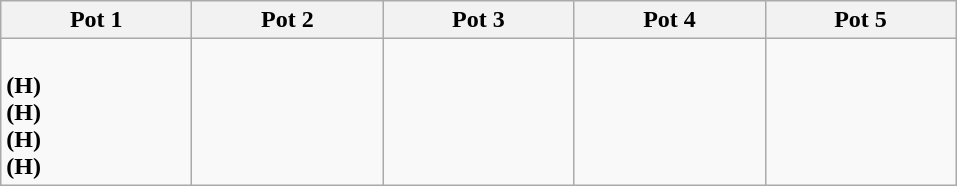<table class=wikitable>
<tr>
<th width=120>Pot 1</th>
<th width=120>Pot 2</th>
<th width=120>Pot 3</th>
<th width=120>Pot 4</th>
<th width=120>Pot 5</th>
</tr>
<tr>
<td><br> <strong>(H)</strong><br> <strong>(H)</strong><br> <strong>(H)</strong><br> <strong>(H)</strong></td>
<td><br><br></td>
<td><br><br></td>
<td><br><br><br></td>
<td><br><br></td>
</tr>
</table>
